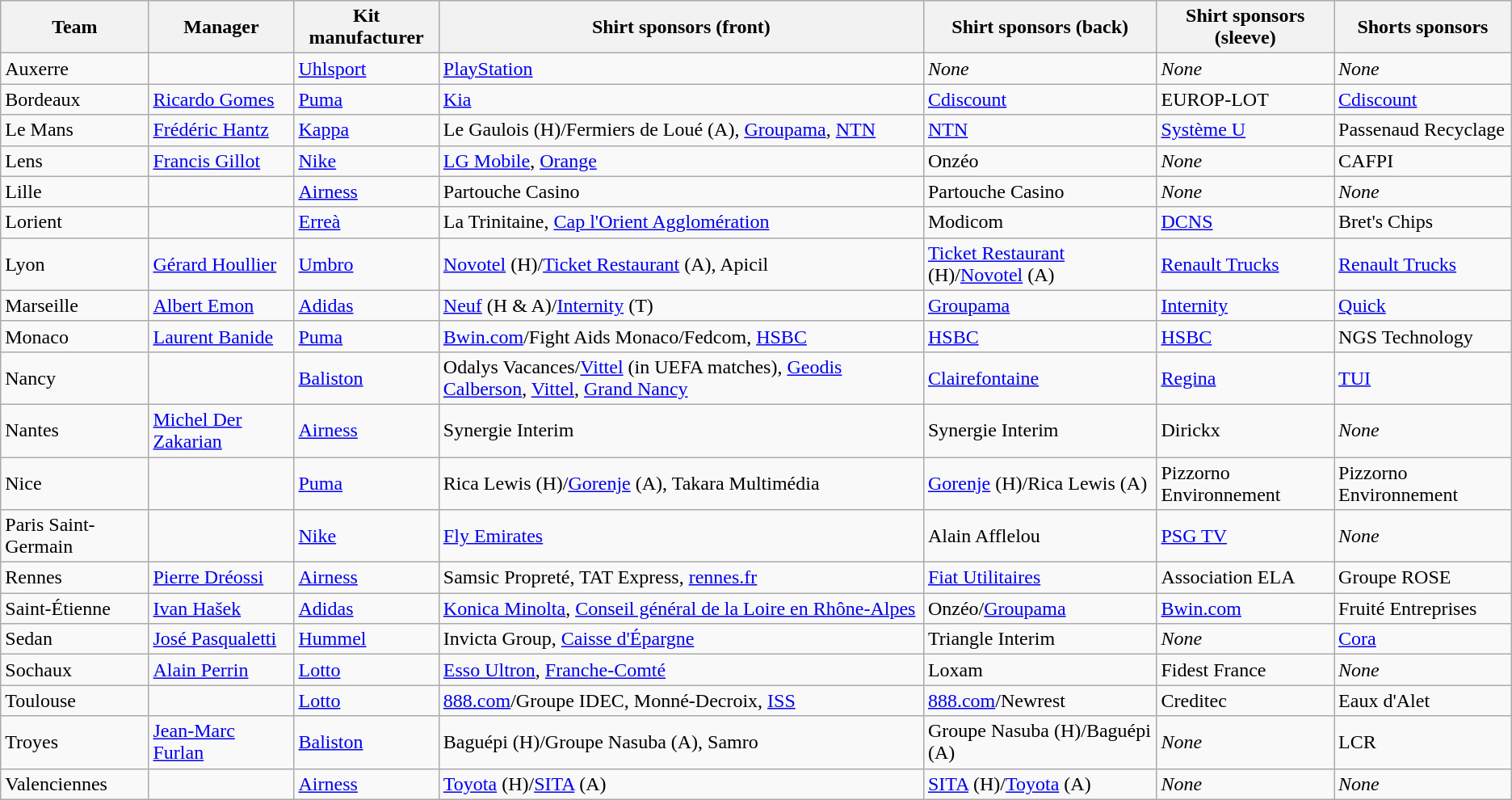<table class="wikitable">
<tr>
<th>Team</th>
<th>Manager</th>
<th>Kit manufacturer</th>
<th>Shirt sponsors (front)</th>
<th>Shirt sponsors (back)</th>
<th>Shirt sponsors (sleeve)</th>
<th>Shorts sponsors</th>
</tr>
<tr>
<td>Auxerre</td>
<td> </td>
<td><a href='#'>Uhlsport</a></td>
<td><a href='#'>PlayStation</a></td>
<td><em>None</em></td>
<td><em>None</em></td>
<td><em>None</em></td>
</tr>
<tr>
<td>Bordeaux</td>
<td> <a href='#'>Ricardo Gomes</a></td>
<td><a href='#'>Puma</a></td>
<td><a href='#'>Kia</a></td>
<td><a href='#'>Cdiscount</a></td>
<td>EUROP-LOT</td>
<td><a href='#'>Cdiscount</a></td>
</tr>
<tr>
<td>Le Mans</td>
<td> <a href='#'>Frédéric Hantz</a></td>
<td><a href='#'>Kappa</a></td>
<td>Le Gaulois (H)/Fermiers de Loué (A), <a href='#'>Groupama</a>, <a href='#'>NTN</a></td>
<td><a href='#'>NTN</a></td>
<td><a href='#'>Système U</a></td>
<td>Passenaud Recyclage</td>
</tr>
<tr>
<td>Lens</td>
<td> <a href='#'>Francis Gillot</a></td>
<td><a href='#'>Nike</a></td>
<td><a href='#'>LG Mobile</a>, <a href='#'>Orange</a></td>
<td>Onzéo</td>
<td><em>None</em></td>
<td>CAFPI</td>
</tr>
<tr>
<td>Lille</td>
<td> </td>
<td><a href='#'>Airness</a></td>
<td>Partouche Casino</td>
<td>Partouche Casino</td>
<td><em>None</em></td>
<td><em>None</em></td>
</tr>
<tr>
<td>Lorient</td>
<td> </td>
<td><a href='#'>Erreà</a></td>
<td>La Trinitaine, <a href='#'>Cap l'Orient Agglomération</a></td>
<td>Modicom</td>
<td><a href='#'>DCNS</a></td>
<td>Bret's Chips</td>
</tr>
<tr>
<td>Lyon</td>
<td> <a href='#'>Gérard Houllier</a></td>
<td><a href='#'>Umbro</a></td>
<td><a href='#'>Novotel</a> (H)/<a href='#'>Ticket Restaurant</a> (A), Apicil</td>
<td><a href='#'>Ticket Restaurant</a> (H)/<a href='#'>Novotel</a> (A)</td>
<td><a href='#'>Renault Trucks</a></td>
<td><a href='#'>Renault Trucks</a></td>
</tr>
<tr>
<td>Marseille</td>
<td> <a href='#'>Albert Emon</a></td>
<td><a href='#'>Adidas</a></td>
<td><a href='#'>Neuf</a> (H & A)/<a href='#'>Internity</a> (T)</td>
<td><a href='#'>Groupama</a></td>
<td><a href='#'>Internity</a></td>
<td><a href='#'>Quick</a></td>
</tr>
<tr>
<td>Monaco</td>
<td> <a href='#'>Laurent Banide</a></td>
<td><a href='#'>Puma</a></td>
<td><a href='#'>Bwin.com</a>/Fight Aids Monaco/Fedcom, <a href='#'>HSBC</a></td>
<td><a href='#'>HSBC</a></td>
<td><a href='#'>HSBC</a></td>
<td>NGS Technology</td>
</tr>
<tr>
<td>Nancy</td>
<td> </td>
<td><a href='#'>Baliston</a></td>
<td>Odalys Vacances/<a href='#'>Vittel</a> (in UEFA matches), <a href='#'>Geodis Calberson</a>, <a href='#'>Vittel</a>, <a href='#'>Grand Nancy</a></td>
<td><a href='#'>Clairefontaine</a></td>
<td><a href='#'>Regina</a></td>
<td><a href='#'>TUI</a></td>
</tr>
<tr>
<td>Nantes</td>
<td> <a href='#'>Michel Der Zakarian</a></td>
<td><a href='#'>Airness</a></td>
<td>Synergie Interim</td>
<td>Synergie Interim</td>
<td>Dirickx</td>
<td><em>None</em></td>
</tr>
<tr>
<td>Nice</td>
<td> </td>
<td><a href='#'>Puma</a></td>
<td>Rica Lewis (H)/<a href='#'>Gorenje</a> (A), Takara Multimédia</td>
<td><a href='#'>Gorenje</a> (H)/Rica Lewis (A)</td>
<td>Pizzorno Environnement</td>
<td>Pizzorno Environnement</td>
</tr>
<tr>
<td>Paris Saint-Germain</td>
<td> </td>
<td><a href='#'>Nike</a></td>
<td><a href='#'>Fly Emirates</a></td>
<td>Alain Afflelou</td>
<td><a href='#'>PSG TV</a></td>
<td><em>None</em></td>
</tr>
<tr>
<td>Rennes</td>
<td> <a href='#'>Pierre Dréossi</a></td>
<td><a href='#'>Airness</a></td>
<td>Samsic Propreté, TAT Express, <a href='#'>rennes.fr</a></td>
<td><a href='#'>Fiat Utilitaires</a></td>
<td>Association ELA</td>
<td>Groupe ROSE</td>
</tr>
<tr>
<td>Saint-Étienne</td>
<td> <a href='#'>Ivan Hašek</a></td>
<td><a href='#'>Adidas</a></td>
<td><a href='#'>Konica Minolta</a>, <a href='#'>Conseil général de la Loire en Rhône-Alpes</a></td>
<td>Onzéo/<a href='#'>Groupama</a></td>
<td><a href='#'>Bwin.com</a></td>
<td>Fruité Entreprises</td>
</tr>
<tr>
<td>Sedan</td>
<td> <a href='#'>José Pasqualetti</a></td>
<td><a href='#'>Hummel</a></td>
<td>Invicta Group, <a href='#'>Caisse d'Épargne</a></td>
<td>Triangle Interim</td>
<td><em>None</em></td>
<td><a href='#'>Cora</a></td>
</tr>
<tr>
<td>Sochaux</td>
<td> <a href='#'>Alain Perrin</a></td>
<td><a href='#'>Lotto</a></td>
<td><a href='#'>Esso Ultron</a>, <a href='#'>Franche-Comté</a></td>
<td>Loxam</td>
<td>Fidest France</td>
<td><em>None</em></td>
</tr>
<tr>
<td>Toulouse</td>
<td> </td>
<td><a href='#'>Lotto</a></td>
<td><a href='#'>888.com</a>/Groupe IDEC, Monné-Decroix, <a href='#'>ISS</a></td>
<td><a href='#'>888.com</a>/Newrest</td>
<td>Creditec</td>
<td>Eaux d'Alet</td>
</tr>
<tr>
<td>Troyes</td>
<td> <a href='#'>Jean-Marc Furlan</a></td>
<td><a href='#'>Baliston</a></td>
<td>Baguépi (H)/Groupe Nasuba (A), Samro</td>
<td>Groupe Nasuba (H)/Baguépi (A)</td>
<td><em>None</em></td>
<td>LCR</td>
</tr>
<tr>
<td>Valenciennes</td>
<td> </td>
<td><a href='#'>Airness</a></td>
<td><a href='#'>Toyota</a> (H)/<a href='#'>SITA</a> (A)</td>
<td><a href='#'>SITA</a> (H)/<a href='#'>Toyota</a> (A)</td>
<td><em>None</em></td>
<td><em>None</em></td>
</tr>
</table>
